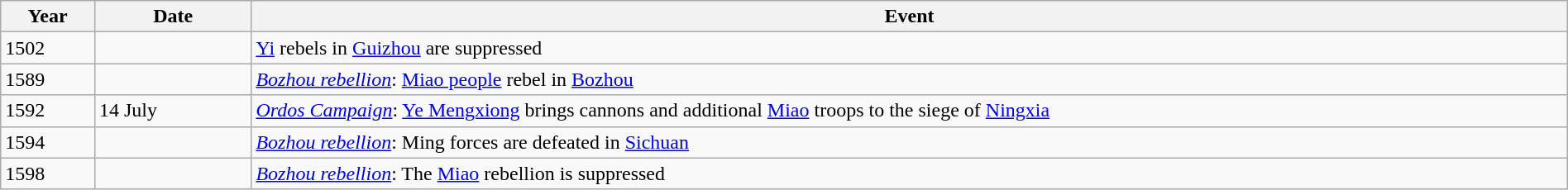<table class="wikitable" width="100%">
<tr>
<th style="width:6%">Year</th>
<th style="width:10%">Date</th>
<th>Event</th>
</tr>
<tr>
<td>1502</td>
<td></td>
<td><a href='#'>Yi</a> rebels in <a href='#'>Guizhou</a> are suppressed</td>
</tr>
<tr>
<td>1589</td>
<td></td>
<td><em><a href='#'>Bozhou rebellion</a></em>: <a href='#'>Miao people</a> rebel in <a href='#'>Bozhou</a></td>
</tr>
<tr>
<td>1592</td>
<td>14 July</td>
<td><em><a href='#'>Ordos Campaign</a></em>: <a href='#'>Ye Mengxiong</a> brings cannons and additional <a href='#'>Miao</a> troops to the siege of <a href='#'>Ningxia</a></td>
</tr>
<tr>
<td>1594</td>
<td></td>
<td><em><a href='#'>Bozhou rebellion</a></em>: Ming forces are defeated in <a href='#'>Sichuan</a></td>
</tr>
<tr>
<td>1598</td>
<td></td>
<td><em><a href='#'>Bozhou rebellion</a></em>: The <a href='#'>Miao</a> rebellion is suppressed</td>
</tr>
</table>
